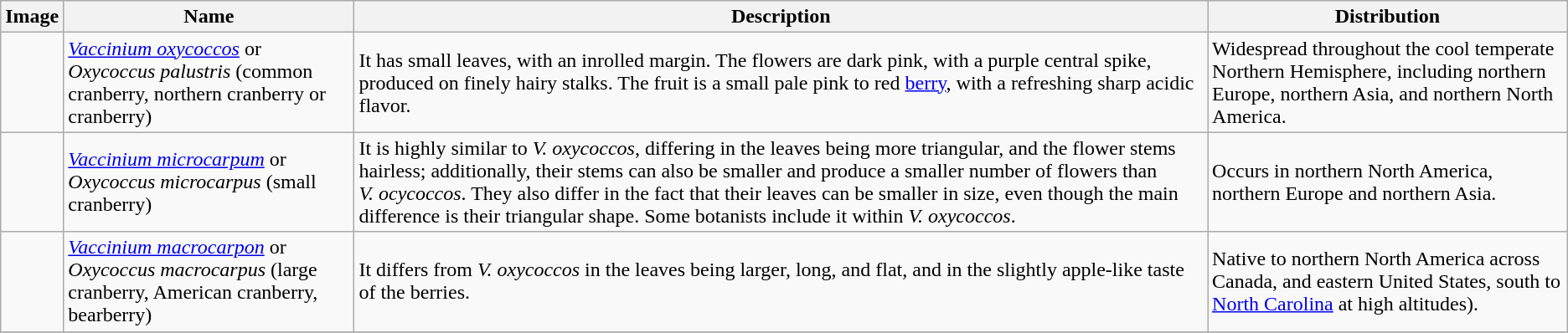<table class="wikitable">
<tr>
<th>Image</th>
<th>Name</th>
<th>Description</th>
<th>Distribution</th>
</tr>
<tr>
<td></td>
<td><em><a href='#'>Vaccinium oxycoccos</a></em> or <em>Oxycoccus palustris</em> (common cranberry, northern cranberry or cranberry)</td>
<td>It has small  leaves, with an inrolled margin. The flowers are dark pink, with a purple central spike, produced on finely hairy stalks. The fruit is a small pale pink to red <a href='#'>berry</a>, with a refreshing sharp acidic flavor.</td>
<td>Widespread throughout the cool temperate Northern Hemisphere, including northern Europe, northern Asia, and northern North America.</td>
</tr>
<tr>
<td></td>
<td><em><a href='#'>Vaccinium microcarpum</a></em> or <em>Oxycoccus microcarpus</em> (small cranberry)</td>
<td>It is highly similar to <em>V. oxycoccos</em>, differing in the leaves being more triangular, and the flower stems hairless; additionally, their stems can also be smaller and produce a smaller number of flowers than <em>V. ocycoccos</em>. They also differ in the fact that their leaves can be smaller in size, even though the main difference is their triangular shape. Some botanists include it within <em>V. oxycoccos</em>.</td>
<td>Occurs in northern North America, northern Europe and northern Asia.</td>
</tr>
<tr>
<td></td>
<td><em><a href='#'>Vaccinium macrocarpon</a></em> or <em>Oxycoccus macrocarpus</em> (large cranberry, American cranberry, bearberry)</td>
<td>It differs from <em>V. oxycoccos</em> in the leaves being larger,  long, and flat, and in the slightly apple-like taste of the berries.</td>
<td>Native to northern North America across Canada, and eastern United States, south to <a href='#'>North Carolina</a> at high altitudes).</td>
</tr>
<tr>
</tr>
</table>
